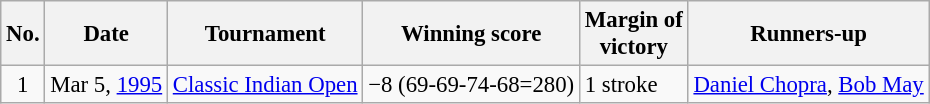<table class="wikitable" style="font-size:95%;">
<tr>
<th>No.</th>
<th>Date</th>
<th>Tournament</th>
<th>Winning score</th>
<th>Margin of<br>victory</th>
<th>Runners-up</th>
</tr>
<tr>
<td align=center>1</td>
<td align=right>Mar 5, <a href='#'>1995</a></td>
<td><a href='#'>Classic Indian Open</a></td>
<td>−8 (69-69-74-68=280)</td>
<td>1 stroke</td>
<td> <a href='#'>Daniel Chopra</a>,  <a href='#'>Bob May</a></td>
</tr>
</table>
